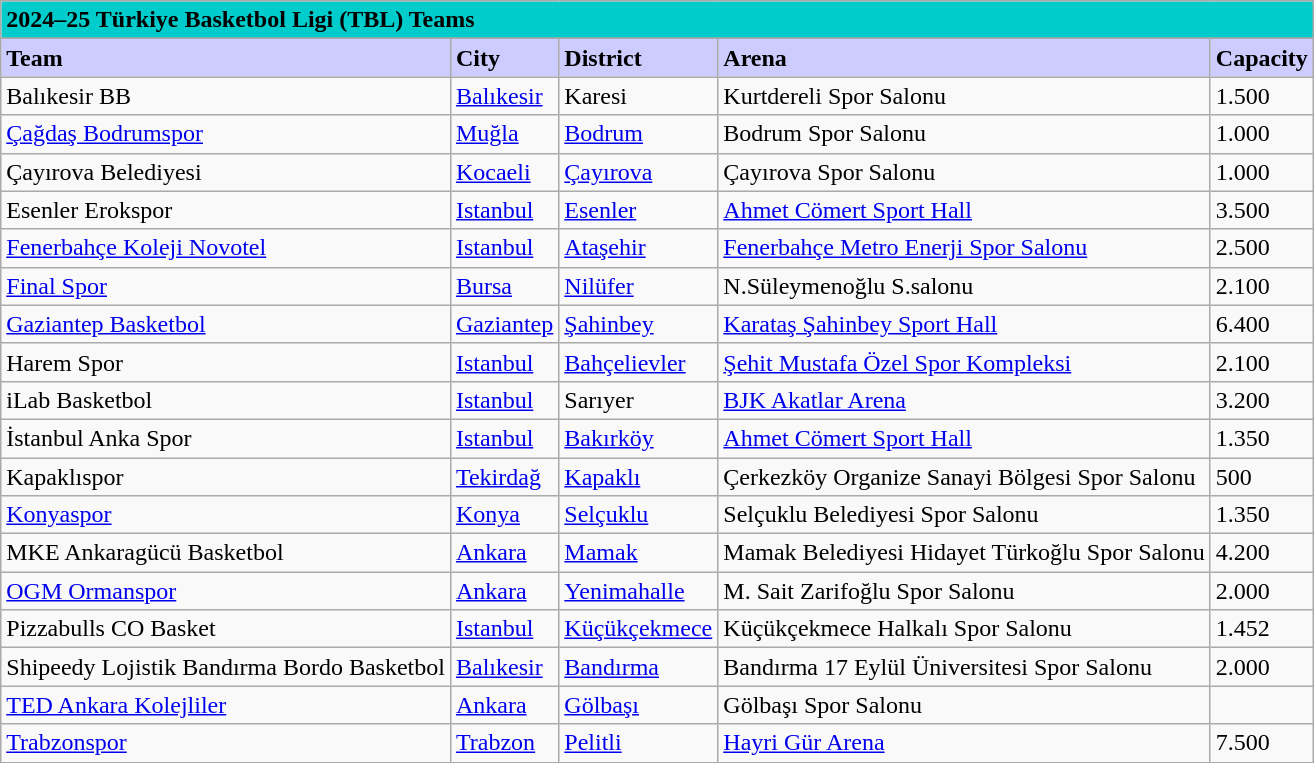<table class="wikitable">
<tr bgcolor="#00cccc">
<td colspan="5"><strong>2024–25 Türkiye Basketbol Ligi (TBL) Teams</strong></td>
</tr>
<tr>
</tr>
<tr bgcolor="#ccccff">
<td><strong>Team</strong></td>
<td><strong>City</strong></td>
<td><strong>District</strong></td>
<td><strong>Arena</strong></td>
<td><strong>Capacity</strong></td>
</tr>
<tr>
<td>Balıkesir BB</td>
<td><a href='#'>Balıkesir</a></td>
<td>Karesi</td>
<td>Kurtdereli Spor  Salonu</td>
<td>1.500</td>
</tr>
<tr>
<td><a href='#'>Çağdaş Bodrumspor</a></td>
<td><a href='#'>Muğla</a></td>
<td><a href='#'>Bodrum</a></td>
<td>Bodrum Spor Salonu</td>
<td>1.000</td>
</tr>
<tr>
<td>Çayırova Belediyesi</td>
<td><a href='#'>Kocaeli</a></td>
<td><a href='#'>Çayırova</a></td>
<td>Çayırova Spor Salonu</td>
<td>1.000</td>
</tr>
<tr>
<td>Esenler Erokspor</td>
<td><a href='#'>Istanbul</a></td>
<td><a href='#'>Esenler</a></td>
<td><a href='#'>Ahmet Cömert Sport Hall</a></td>
<td>3.500</td>
</tr>
<tr>
<td><a href='#'>Fenerbahçe Koleji Novotel</a></td>
<td><a href='#'>Istanbul</a></td>
<td><a href='#'>Ataşehir</a></td>
<td><a href='#'>Fenerbahçe Metro Enerji Spor Salonu</a></td>
<td>2.500</td>
</tr>
<tr>
<td><a href='#'>Final Spor</a></td>
<td><a href='#'>Bursa</a></td>
<td><a href='#'>Nilüfer</a></td>
<td>N.Süleymenoğlu  S.salonu</td>
<td>2.100</td>
</tr>
<tr>
<td><a href='#'>Gaziantep Basketbol</a></td>
<td><a href='#'>Gaziantep</a></td>
<td><a href='#'>Şahinbey</a></td>
<td><a href='#'>Karataş Şahinbey Sport Hall</a></td>
<td>6.400</td>
</tr>
<tr>
<td>Harem Spor</td>
<td><a href='#'>Istanbul</a></td>
<td><a href='#'>Bahçelievler</a></td>
<td><a href='#'>Şehit Mustafa Özel Spor Kompleksi</a></td>
<td>2.100</td>
</tr>
<tr>
<td>iLab Basketbol</td>
<td><a href='#'>Istanbul</a></td>
<td>Sarıyer</td>
<td><a href='#'>BJK Akatlar Arena</a></td>
<td>3.200</td>
</tr>
<tr>
<td>İstanbul Anka Spor</td>
<td><a href='#'>Istanbul</a></td>
<td><a href='#'>Bakırköy</a></td>
<td><a href='#'>Ahmet Cömert Sport Hall</a></td>
<td>1.350</td>
</tr>
<tr>
<td>Kapaklıspor</td>
<td><a href='#'>Tekirdağ</a></td>
<td><a href='#'>Kapaklı</a></td>
<td>Çerkezköy Organize Sanayi Bölgesi Spor Salonu</td>
<td>500</td>
</tr>
<tr>
<td><a href='#'>Konyaspor</a></td>
<td><a href='#'>Konya</a></td>
<td><a href='#'>Selçuklu</a></td>
<td>Selçuklu Belediyesi Spor Salonu</td>
<td>1.350</td>
</tr>
<tr>
<td>MKE Ankaragücü Basketbol</td>
<td><a href='#'>Ankara</a></td>
<td><a href='#'>Mamak</a></td>
<td>Mamak Belediyesi Hidayet Türkoğlu Spor Salonu</td>
<td>4.200</td>
</tr>
<tr>
<td><a href='#'>OGM Ormanspor</a></td>
<td><a href='#'>Ankara</a></td>
<td><a href='#'>Yenimahalle</a></td>
<td>M. Sait Zarifoğlu Spor Salonu</td>
<td>2.000</td>
</tr>
<tr>
<td>Pizzabulls CO Basket</td>
<td><a href='#'>Istanbul</a></td>
<td><a href='#'>Küçükçekmece</a></td>
<td>Küçükçekmece Halkalı Spor Salonu</td>
<td>1.452</td>
</tr>
<tr>
<td>Shipeedy Lojistik Bandırma Bordo Basketbol</td>
<td><a href='#'>Balıkesir</a></td>
<td><a href='#'>Bandırma</a></td>
<td>Bandırma 17 Eylül Üniversitesi Spor Salonu</td>
<td>2.000</td>
</tr>
<tr>
<td><a href='#'>TED Ankara Kolejliler</a></td>
<td><a href='#'>Ankara</a></td>
<td><a href='#'>Gölbaşı</a></td>
<td>Gölbaşı Spor Salonu</td>
<td></td>
</tr>
<tr>
<td><a href='#'>Trabzonspor</a></td>
<td><a href='#'>Trabzon</a></td>
<td><a href='#'>Pelitli</a></td>
<td><a href='#'>Hayri Gür Arena</a></td>
<td>7.500</td>
</tr>
</table>
